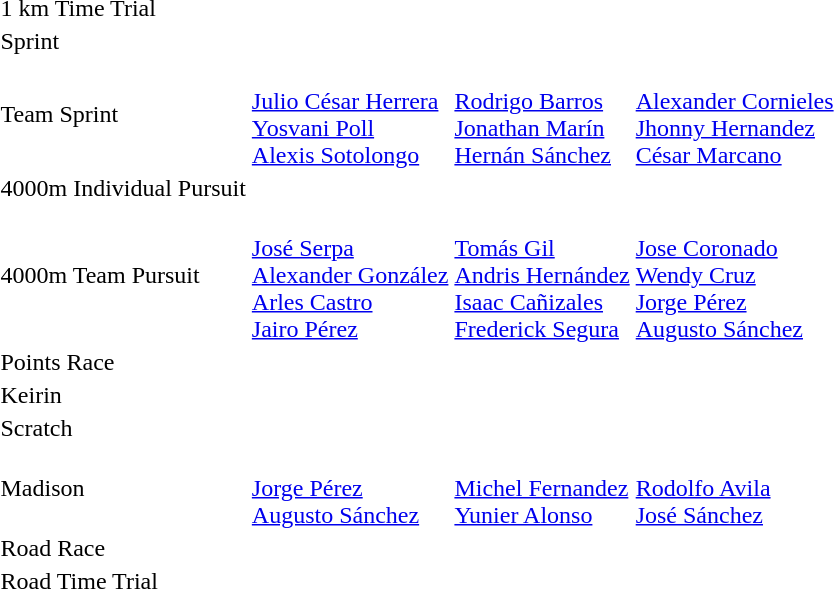<table>
<tr>
<td>1 km Time Trial</td>
<td></td>
<td></td>
<td></td>
</tr>
<tr>
<td>Sprint</td>
<td></td>
<td></td>
<td></td>
</tr>
<tr>
<td>Team Sprint</td>
<td><br><a href='#'>Julio César Herrera</a><br><a href='#'>Yosvani Poll</a><br><a href='#'>Alexis Sotolongo</a></td>
<td><br><a href='#'>Rodrigo Barros</a><br><a href='#'>Jonathan Marín</a><br><a href='#'>Hernán Sánchez</a></td>
<td><br><a href='#'>Alexander Cornieles</a><br><a href='#'>Jhonny Hernandez</a><br><a href='#'>César Marcano</a></td>
</tr>
<tr>
<td>4000m Individual Pursuit</td>
<td></td>
<td></td>
<td></td>
</tr>
<tr>
<td>4000m Team Pursuit</td>
<td><br><a href='#'>José Serpa</a><br><a href='#'>Alexander González</a><br><a href='#'>Arles Castro</a><br><a href='#'>Jairo Pérez</a></td>
<td><br><a href='#'>Tomás Gil</a><br><a href='#'>Andris Hernández</a><br><a href='#'>Isaac Cañizales</a><br><a href='#'>Frederick Segura</a></td>
<td><br><a href='#'>Jose Coronado</a><br><a href='#'>Wendy Cruz</a><br><a href='#'>Jorge Pérez</a><br><a href='#'>Augusto Sánchez</a></td>
</tr>
<tr>
<td>Points Race</td>
<td></td>
<td></td>
<td></td>
</tr>
<tr>
<td>Keirin</td>
<td></td>
<td></td>
<td></td>
</tr>
<tr>
<td>Scratch</td>
<td></td>
<td></td>
<td></td>
</tr>
<tr>
<td>Madison</td>
<td><br><a href='#'>Jorge Pérez</a><br><a href='#'>Augusto Sánchez</a></td>
<td><br><a href='#'>Michel Fernandez</a><br><a href='#'>Yunier Alonso</a></td>
<td><br><a href='#'>Rodolfo Avila</a><br><a href='#'>José Sánchez</a></td>
</tr>
<tr>
<td>Road Race</td>
<td></td>
<td></td>
<td></td>
</tr>
<tr>
<td>Road Time Trial</td>
<td></td>
<td></td>
<td></td>
</tr>
</table>
